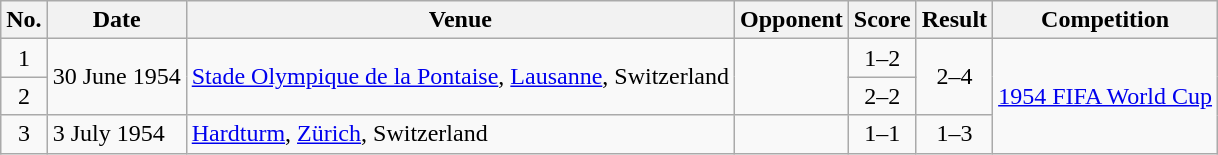<table class="wikitable sortable">
<tr>
<th scope="col">No.</th>
<th scope="col">Date</th>
<th scope="col">Venue</th>
<th scope="col">Opponent</th>
<th scope="col">Score</th>
<th scope="col">Result</th>
<th scope="col">Competition</th>
</tr>
<tr>
<td align="center">1</td>
<td rowspan="2">30 June 1954</td>
<td rowspan="2"><a href='#'>Stade Olympique de la Pontaise</a>, <a href='#'>Lausanne</a>, Switzerland</td>
<td rowspan="2"></td>
<td align="center">1–2</td>
<td rowspan="2" style="text-align:center">2–4</td>
<td rowspan="3"><a href='#'>1954 FIFA World Cup</a></td>
</tr>
<tr>
<td align="center">2</td>
<td align="center">2–2</td>
</tr>
<tr>
<td align="center">3</td>
<td>3 July 1954</td>
<td><a href='#'>Hardturm</a>, <a href='#'>Zürich</a>, Switzerland</td>
<td></td>
<td align="center">1–1</td>
<td align="center">1–3</td>
</tr>
</table>
